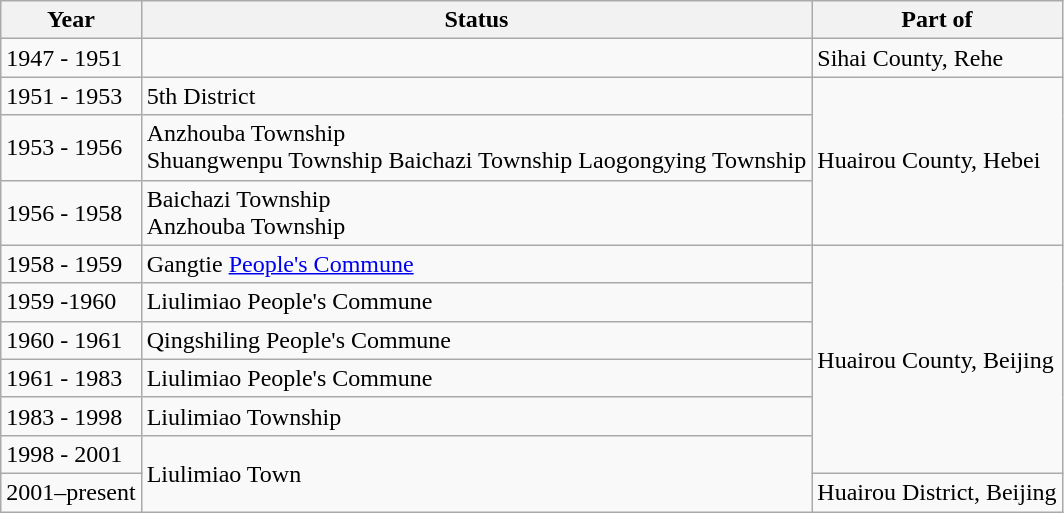<table class="wikitable">
<tr>
<th>Year</th>
<th>Status</th>
<th>Part of</th>
</tr>
<tr>
<td>1947 - 1951</td>
<td></td>
<td>Sihai County, Rehe</td>
</tr>
<tr>
<td>1951 - 1953</td>
<td>5th District</td>
<td rowspan="3">Huairou County, Hebei</td>
</tr>
<tr>
<td>1953 - 1956</td>
<td>Anzhouba Township<br>Shuangwenpu Township
Baichazi Township
Laogongying Township</td>
</tr>
<tr>
<td>1956 - 1958</td>
<td>Baichazi Township<br>Anzhouba Township</td>
</tr>
<tr>
<td>1958 - 1959</td>
<td>Gangtie <a href='#'>People's Commune</a></td>
<td rowspan="6">Huairou County, Beijing</td>
</tr>
<tr>
<td>1959 -1960</td>
<td>Liulimiao People's Commune</td>
</tr>
<tr>
<td>1960 - 1961</td>
<td>Qingshiling People's Commune</td>
</tr>
<tr>
<td>1961 - 1983</td>
<td>Liulimiao People's Commune</td>
</tr>
<tr>
<td>1983 - 1998</td>
<td>Liulimiao Township</td>
</tr>
<tr>
<td>1998 - 2001</td>
<td rowspan="2">Liulimiao Town</td>
</tr>
<tr>
<td>2001–present</td>
<td>Huairou District, Beijing</td>
</tr>
</table>
